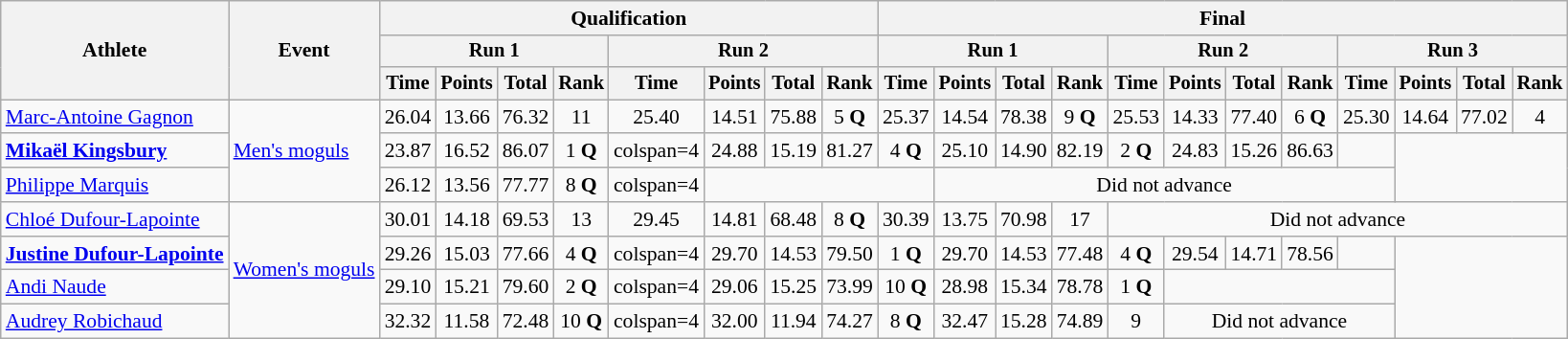<table class="wikitable" style="font-size:90%">
<tr>
<th rowspan=3>Athlete</th>
<th rowspan=3>Event</th>
<th colspan=8>Qualification</th>
<th colspan=12>Final</th>
</tr>
<tr style="font-size:95%">
<th colspan=4>Run 1</th>
<th colspan=4>Run 2</th>
<th colspan=4>Run 1</th>
<th colspan=4>Run 2</th>
<th colspan=4>Run 3</th>
</tr>
<tr style="font-size:95%">
<th>Time</th>
<th>Points</th>
<th>Total</th>
<th>Rank</th>
<th>Time</th>
<th>Points</th>
<th>Total</th>
<th>Rank</th>
<th>Time</th>
<th>Points</th>
<th>Total</th>
<th>Rank</th>
<th>Time</th>
<th>Points</th>
<th>Total</th>
<th>Rank</th>
<th>Time</th>
<th>Points</th>
<th>Total</th>
<th>Rank</th>
</tr>
<tr align=center>
<td align=left><a href='#'>Marc-Antoine Gagnon</a></td>
<td rowspan="3" align="left"><a href='#'>Men's moguls</a></td>
<td>26.04</td>
<td>13.66</td>
<td>76.32</td>
<td>11</td>
<td>25.40</td>
<td>14.51</td>
<td>75.88</td>
<td>5 <strong>Q</strong></td>
<td>25.37</td>
<td>14.54</td>
<td>78.38</td>
<td>9 <strong>Q</strong></td>
<td>25.53</td>
<td>14.33</td>
<td>77.40</td>
<td>6 <strong>Q</strong></td>
<td>25.30</td>
<td>14.64</td>
<td>77.02</td>
<td>4</td>
</tr>
<tr align=center>
<td align=left><strong><a href='#'>Mikaël Kingsbury</a></strong></td>
<td>23.87</td>
<td>16.52</td>
<td>86.07</td>
<td>1 <strong>Q</strong></td>
<td>colspan=4 </td>
<td>24.88</td>
<td>15.19</td>
<td>81.27</td>
<td>4 <strong>Q</strong></td>
<td>25.10</td>
<td>14.90</td>
<td>82.19</td>
<td>2 <strong>Q</strong></td>
<td>24.83</td>
<td>15.26</td>
<td>86.63</td>
<td></td>
</tr>
<tr align=center>
<td align=left><a href='#'>Philippe Marquis</a></td>
<td>26.12</td>
<td>13.56</td>
<td>77.77</td>
<td>8 <strong>Q</strong></td>
<td>colspan=4 </td>
<td colspan=4></td>
<td colspan=8>Did not advance</td>
</tr>
<tr align=center>
<td align=left><a href='#'>Chloé Dufour-Lapointe</a></td>
<td align="left" rowspan="4"><a href='#'>Women's moguls</a></td>
<td>30.01</td>
<td>14.18</td>
<td>69.53</td>
<td>13</td>
<td>29.45</td>
<td>14.81</td>
<td>68.48</td>
<td>8 <strong>Q</strong></td>
<td>30.39</td>
<td>13.75</td>
<td>70.98</td>
<td>17</td>
<td colspan=8>Did not advance</td>
</tr>
<tr align=center>
<td align=left><strong><a href='#'>Justine Dufour-Lapointe</a></strong></td>
<td>29.26</td>
<td>15.03</td>
<td>77.66</td>
<td>4 <strong>Q</strong></td>
<td>colspan=4 </td>
<td>29.70</td>
<td>14.53</td>
<td>79.50</td>
<td>1 <strong>Q</strong></td>
<td>29.70</td>
<td>14.53</td>
<td>77.48</td>
<td>4 <strong>Q</strong></td>
<td>29.54</td>
<td>14.71</td>
<td>78.56</td>
<td></td>
</tr>
<tr align=center>
<td align=left><a href='#'>Andi Naude</a></td>
<td>29.10</td>
<td>15.21</td>
<td>79.60</td>
<td>2 <strong>Q</strong></td>
<td>colspan=4 </td>
<td>29.06</td>
<td>15.25</td>
<td>73.99</td>
<td>10 <strong>Q</strong></td>
<td>28.98</td>
<td>15.34</td>
<td>78.78</td>
<td>1 <strong>Q</strong></td>
<td colspan=4></td>
</tr>
<tr align=center>
<td align=left><a href='#'>Audrey Robichaud</a></td>
<td>32.32</td>
<td>11.58</td>
<td>72.48</td>
<td>10 <strong>Q</strong></td>
<td>colspan=4 </td>
<td>32.00</td>
<td>11.94</td>
<td>74.27</td>
<td>8 <strong>Q</strong></td>
<td>32.47</td>
<td>15.28</td>
<td>74.89</td>
<td>9</td>
<td colspan=4>Did not advance</td>
</tr>
</table>
